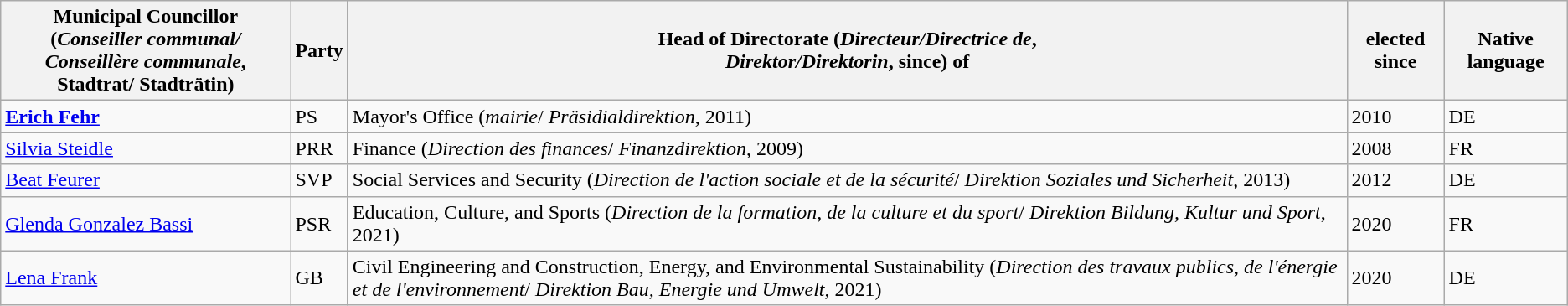<table class="wikitable">
<tr>
<th>Municipal Councillor<br>(<em>Conseiller communal/ Conseillère communale</em>,<br>Stadtrat/ Stadträtin)</th>
<th>Party</th>
<th>Head of Directorate (<em>Directeur/Directrice de</em>,<br><em>Direktor/Direktorin</em>, since) of</th>
<th>elected since</th>
<th>Native language</th>
</tr>
<tr>
<td><strong><a href='#'>Erich Fehr</a></strong></td>
<td> PS</td>
<td>Mayor's Office (<em>mairie</em>/ <em>Präsidialdirektion</em>, 2011)</td>
<td>2010</td>
<td>DE</td>
</tr>
<tr>
<td><a href='#'>Silvia Steidle</a></td>
<td> PRR</td>
<td>Finance (<em>Direction des finances</em>/ <em>Finanzdirektion</em>, 2009)</td>
<td>2008</td>
<td>FR</td>
</tr>
<tr>
<td><a href='#'>Beat Feurer</a></td>
<td> SVP</td>
<td>Social Services and Security (<em>Direction de l'action sociale et de la sécurité</em>/ <em>Direktion Soziales und Sicherheit</em>, 2013)</td>
<td>2012</td>
<td>DE</td>
</tr>
<tr>
<td><a href='#'>Glenda Gonzalez Bassi</a></td>
<td> PSR</td>
<td>Education, Culture, and Sports (<em>Direction de la formation, de la culture et du sport</em>/ <em>Direktion Bildung, Kultur und Sport</em>, 2021)</td>
<td>2020</td>
<td>FR</td>
</tr>
<tr>
<td><a href='#'>Lena Frank</a></td>
<td> GB</td>
<td>Civil Engineering and Construction, Energy, and Environmental Sustainability (<em>Direction des travaux publics, de l'énergie et de l'environnement</em>/ <em>Direktion Bau, Energie und Umwelt</em>, 2021)</td>
<td>2020</td>
<td>DE</td>
</tr>
</table>
